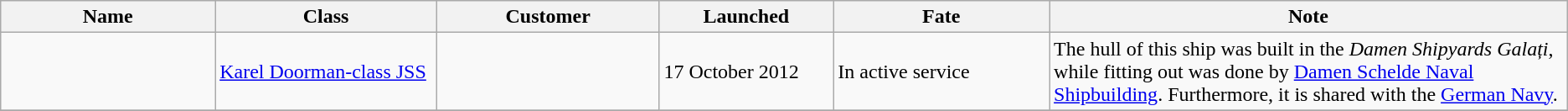<table class="wikitable mw-collapsible mw-collapsed">
<tr>
<th width="200">Name</th>
<th width="200">Class</th>
<th width="200">Customer</th>
<th width="150">Launched</th>
<th width="200">Fate</th>
<th width="500">Note</th>
</tr>
<tr>
<td></td>
<td><a href='#'>Karel Doorman-class JSS</a></td>
<td></td>
<td>17 October 2012</td>
<td>In active service</td>
<td>The hull of this ship was built in the <em>Damen Shipyards Galați</em>, while fitting out was done by <a href='#'>Damen Schelde Naval Shipbuilding</a>. Furthermore, it is shared with the <a href='#'>German Navy</a>.</td>
</tr>
<tr>
</tr>
</table>
